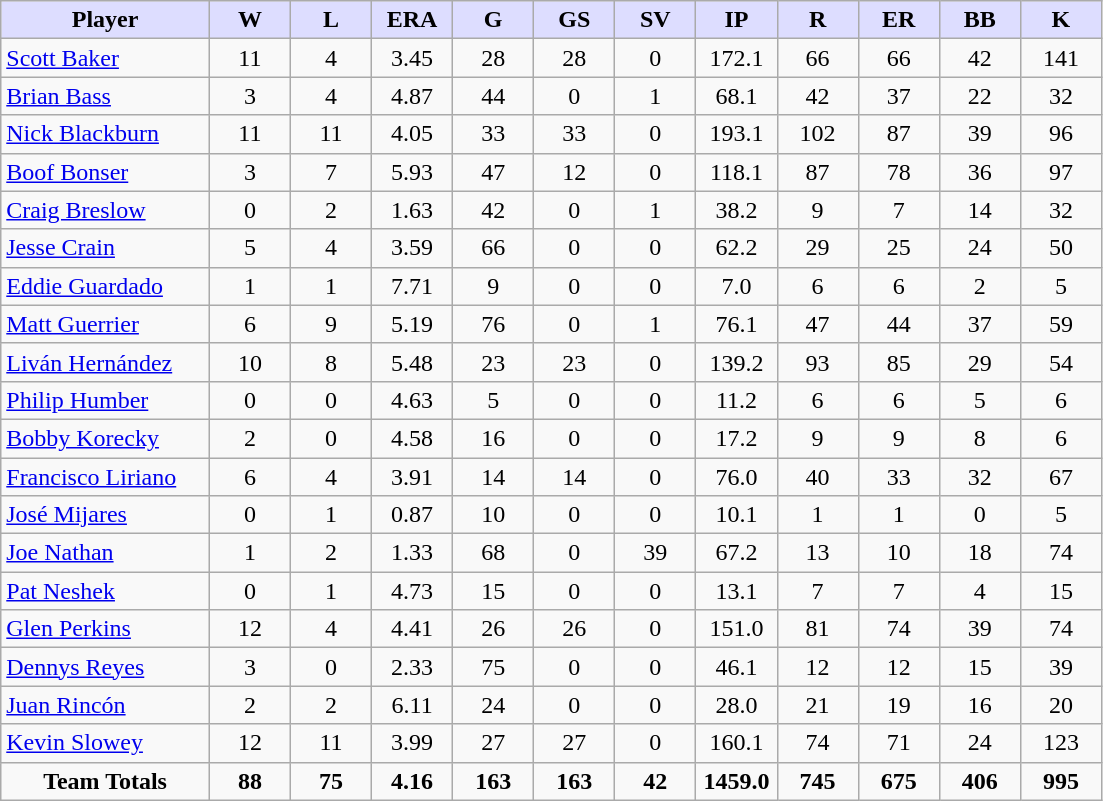<table class="wikitable sortable">
<tr>
<th style="background:#ddf; width:18%;">Player</th>
<th style="background:#ddf; width:7%;">W</th>
<th style="background:#ddf; width:7%;">L</th>
<th style="background:#ddf; width:7%;">ERA</th>
<th style="background:#ddf; width:7%;">G</th>
<th style="background:#ddf; width:7%;">GS</th>
<th style="background:#ddf; width:7%;">SV</th>
<th style="background:#ddf; width:7%;">IP</th>
<th style="background:#ddf; width:7%;">R</th>
<th style="background:#ddf; width:7%;">ER</th>
<th style="background:#ddf; width:7%;">BB</th>
<th style="background:#ddf; width:7%;">K</th>
</tr>
<tr>
<td><a href='#'>Scott Baker</a></td>
<td style="text-align:center">11</td>
<td style="text-align:center">4</td>
<td style="text-align:center">3.45</td>
<td style="text-align:center">28</td>
<td style="text-align:center">28</td>
<td style="text-align:center">0</td>
<td style="text-align:center">172.1</td>
<td style="text-align:center">66</td>
<td style="text-align:center">66</td>
<td style="text-align:center">42</td>
<td style="text-align:center">141</td>
</tr>
<tr>
<td><a href='#'>Brian Bass</a></td>
<td style="text-align:center">3</td>
<td style="text-align:center">4</td>
<td style="text-align:center">4.87</td>
<td style="text-align:center">44</td>
<td style="text-align:center">0</td>
<td style="text-align:center">1</td>
<td style="text-align:center">68.1</td>
<td style="text-align:center">42</td>
<td style="text-align:center">37</td>
<td style="text-align:center">22</td>
<td style="text-align:center">32</td>
</tr>
<tr>
<td><a href='#'>Nick Blackburn</a></td>
<td style="text-align:center">11</td>
<td style="text-align:center">11</td>
<td style="text-align:center">4.05</td>
<td style="text-align:center">33</td>
<td style="text-align:center">33</td>
<td style="text-align:center">0</td>
<td style="text-align:center">193.1</td>
<td style="text-align:center">102</td>
<td style="text-align:center">87</td>
<td style="text-align:center">39</td>
<td style="text-align:center">96</td>
</tr>
<tr>
<td><a href='#'>Boof Bonser</a></td>
<td style="text-align:center">3</td>
<td style="text-align:center">7</td>
<td style="text-align:center">5.93</td>
<td style="text-align:center">47</td>
<td style="text-align:center">12</td>
<td style="text-align:center">0</td>
<td style="text-align:center">118.1</td>
<td style="text-align:center">87</td>
<td style="text-align:center">78</td>
<td style="text-align:center">36</td>
<td style="text-align:center">97</td>
</tr>
<tr>
<td><a href='#'>Craig Breslow</a></td>
<td style="text-align:center">0</td>
<td style="text-align:center">2</td>
<td style="text-align:center">1.63</td>
<td style="text-align:center">42</td>
<td style="text-align:center">0</td>
<td style="text-align:center">1</td>
<td style="text-align:center">38.2</td>
<td style="text-align:center">9</td>
<td style="text-align:center">7</td>
<td style="text-align:center">14</td>
<td style="text-align:center">32</td>
</tr>
<tr>
<td><a href='#'>Jesse Crain</a></td>
<td style="text-align:center">5</td>
<td style="text-align:center">4</td>
<td style="text-align:center">3.59</td>
<td style="text-align:center">66</td>
<td style="text-align:center">0</td>
<td style="text-align:center">0</td>
<td style="text-align:center">62.2</td>
<td style="text-align:center">29</td>
<td style="text-align:center">25</td>
<td style="text-align:center">24</td>
<td style="text-align:center">50</td>
</tr>
<tr>
<td><a href='#'>Eddie Guardado</a></td>
<td style="text-align:center">1</td>
<td style="text-align:center">1</td>
<td style="text-align:center">7.71</td>
<td style="text-align:center">9</td>
<td style="text-align:center">0</td>
<td style="text-align:center">0</td>
<td style="text-align:center">7.0</td>
<td style="text-align:center">6</td>
<td style="text-align:center">6</td>
<td style="text-align:center">2</td>
<td style="text-align:center">5</td>
</tr>
<tr>
<td><a href='#'>Matt Guerrier</a></td>
<td style="text-align:center">6</td>
<td style="text-align:center">9</td>
<td style="text-align:center">5.19</td>
<td style="text-align:center">76</td>
<td style="text-align:center">0</td>
<td style="text-align:center">1</td>
<td style="text-align:center">76.1</td>
<td style="text-align:center">47</td>
<td style="text-align:center">44</td>
<td style="text-align:center">37</td>
<td style="text-align:center">59</td>
</tr>
<tr>
<td><a href='#'>Liván Hernández</a></td>
<td style="text-align:center">10</td>
<td style="text-align:center">8</td>
<td style="text-align:center">5.48</td>
<td style="text-align:center">23</td>
<td style="text-align:center">23</td>
<td style="text-align:center">0</td>
<td style="text-align:center">139.2</td>
<td style="text-align:center">93</td>
<td style="text-align:center">85</td>
<td style="text-align:center">29</td>
<td style="text-align:center">54</td>
</tr>
<tr>
<td><a href='#'>Philip Humber</a></td>
<td style="text-align:center">0</td>
<td style="text-align:center">0</td>
<td style="text-align:center">4.63</td>
<td style="text-align:center">5</td>
<td style="text-align:center">0</td>
<td style="text-align:center">0</td>
<td style="text-align:center">11.2</td>
<td style="text-align:center">6</td>
<td style="text-align:center">6</td>
<td style="text-align:center">5</td>
<td style="text-align:center">6</td>
</tr>
<tr>
<td><a href='#'>Bobby Korecky</a></td>
<td style="text-align:center">2</td>
<td style="text-align:center">0</td>
<td style="text-align:center">4.58</td>
<td style="text-align:center">16</td>
<td style="text-align:center">0</td>
<td style="text-align:center">0</td>
<td style="text-align:center">17.2</td>
<td style="text-align:center">9</td>
<td style="text-align:center">9</td>
<td style="text-align:center">8</td>
<td style="text-align:center">6</td>
</tr>
<tr>
<td><a href='#'>Francisco Liriano</a></td>
<td style="text-align:center">6</td>
<td style="text-align:center">4</td>
<td style="text-align:center">3.91</td>
<td style="text-align:center">14</td>
<td style="text-align:center">14</td>
<td style="text-align:center">0</td>
<td style="text-align:center">76.0</td>
<td style="text-align:center">40</td>
<td style="text-align:center">33</td>
<td style="text-align:center">32</td>
<td style="text-align:center">67</td>
</tr>
<tr>
<td><a href='#'>José Mijares</a></td>
<td style="text-align:center">0</td>
<td style="text-align:center">1</td>
<td style="text-align:center">0.87</td>
<td style="text-align:center">10</td>
<td style="text-align:center">0</td>
<td style="text-align:center">0</td>
<td style="text-align:center">10.1</td>
<td style="text-align:center">1</td>
<td style="text-align:center">1</td>
<td style="text-align:center">0</td>
<td style="text-align:center">5</td>
</tr>
<tr>
<td><a href='#'>Joe Nathan</a></td>
<td style="text-align:center">1</td>
<td style="text-align:center">2</td>
<td style="text-align:center">1.33</td>
<td style="text-align:center">68</td>
<td style="text-align:center">0</td>
<td style="text-align:center">39</td>
<td style="text-align:center">67.2</td>
<td style="text-align:center">13</td>
<td style="text-align:center">10</td>
<td style="text-align:center">18</td>
<td style="text-align:center">74</td>
</tr>
<tr>
<td><a href='#'>Pat Neshek</a></td>
<td style="text-align:center">0</td>
<td style="text-align:center">1</td>
<td style="text-align:center">4.73</td>
<td style="text-align:center">15</td>
<td style="text-align:center">0</td>
<td style="text-align:center">0</td>
<td style="text-align:center">13.1</td>
<td style="text-align:center">7</td>
<td style="text-align:center">7</td>
<td style="text-align:center">4</td>
<td style="text-align:center">15</td>
</tr>
<tr>
<td><a href='#'>Glen Perkins</a></td>
<td style="text-align:center">12</td>
<td style="text-align:center">4</td>
<td style="text-align:center">4.41</td>
<td style="text-align:center">26</td>
<td style="text-align:center">26</td>
<td style="text-align:center">0</td>
<td style="text-align:center">151.0</td>
<td style="text-align:center">81</td>
<td style="text-align:center">74</td>
<td style="text-align:center">39</td>
<td style="text-align:center">74</td>
</tr>
<tr>
<td><a href='#'>Dennys Reyes</a></td>
<td style="text-align:center">3</td>
<td style="text-align:center">0</td>
<td style="text-align:center">2.33</td>
<td style="text-align:center">75</td>
<td style="text-align:center">0</td>
<td style="text-align:center">0</td>
<td style="text-align:center">46.1</td>
<td style="text-align:center">12</td>
<td style="text-align:center">12</td>
<td style="text-align:center">15</td>
<td style="text-align:center">39</td>
</tr>
<tr>
<td><a href='#'>Juan Rincón</a></td>
<td style="text-align:center">2</td>
<td style="text-align:center">2</td>
<td style="text-align:center">6.11</td>
<td style="text-align:center">24</td>
<td style="text-align:center">0</td>
<td style="text-align:center">0</td>
<td style="text-align:center">28.0</td>
<td style="text-align:center">21</td>
<td style="text-align:center">19</td>
<td style="text-align:center">16</td>
<td style="text-align:center">20</td>
</tr>
<tr>
<td><a href='#'>Kevin Slowey</a></td>
<td style="text-align:center">12</td>
<td style="text-align:center">11</td>
<td style="text-align:center">3.99</td>
<td style="text-align:center">27</td>
<td style="text-align:center">27</td>
<td style="text-align:center">0</td>
<td style="text-align:center">160.1</td>
<td style="text-align:center">74</td>
<td style="text-align:center">71</td>
<td style="text-align:center">24</td>
<td style="text-align:center">123</td>
</tr>
<tr class="sortbottom">
<td style="text-align:center"><strong>Team Totals</strong></td>
<td style="text-align:center"><strong>88</strong></td>
<td style="text-align:center"><strong>75</strong></td>
<td style="text-align:center"><strong>4.16</strong></td>
<td style="text-align:center"><strong>163</strong></td>
<td style="text-align:center"><strong>163</strong></td>
<td style="text-align:center"><strong>42</strong></td>
<td style="text-align:center"><strong>1459.0</strong></td>
<td style="text-align:center"><strong>745</strong></td>
<td style="text-align:center"><strong>675</strong></td>
<td style="text-align:center"><strong>406</strong></td>
<td style="text-align:center"><strong>995</strong></td>
</tr>
</table>
